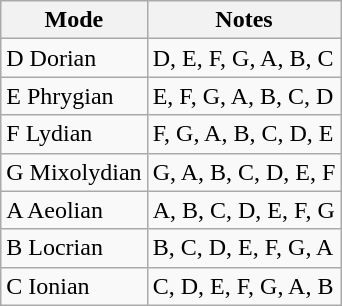<table class="wikitable">
<tr>
<th>Mode</th>
<th>Notes</th>
</tr>
<tr>
<td>D Dorian</td>
<td>D, E, F, G, A, B, C</td>
</tr>
<tr>
<td>E Phrygian</td>
<td>E, F, G, A, B, C, D</td>
</tr>
<tr>
<td>F Lydian</td>
<td>F, G, A, B, C, D, E</td>
</tr>
<tr>
<td>G Mixolydian</td>
<td>G, A, B, C, D, E, F</td>
</tr>
<tr>
<td>A Aeolian</td>
<td>A, B, C, D, E, F, G</td>
</tr>
<tr>
<td>B Locrian</td>
<td>B, C, D, E, F, G, A</td>
</tr>
<tr>
<td>C Ionian</td>
<td>C, D, E, F, G, A, B</td>
</tr>
</table>
